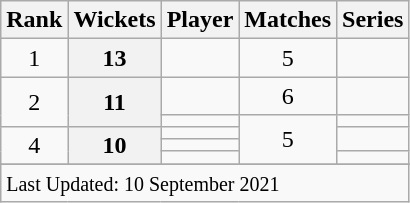<table class="wikitable plainrowheaders sortable">
<tr>
<th scope=col>Rank</th>
<th scope=col>Wickets</th>
<th scope=col>Player</th>
<th scope=col>Matches</th>
<th scope=col>Series</th>
</tr>
<tr>
<td align=center>1</td>
<th scope=row style=text-align:center;>13</th>
<td> </td>
<td align=center>5</td>
<td></td>
</tr>
<tr>
<td align=center rowspan=2>2</td>
<th scope=row style=text-align:center; rowspan=2>11</th>
<td></td>
<td align=center>6</td>
<td></td>
</tr>
<tr>
<td> </td>
<td align=center rowspan=4>5</td>
<td></td>
</tr>
<tr>
<td style=text-align:center; rowspan=3>4</td>
<th scope=row style=text-align:center; rowspan=3>10</th>
<td> </td>
<td rowspan=2></td>
</tr>
<tr>
<td> </td>
</tr>
<tr>
<td> </td>
<td></td>
</tr>
<tr>
</tr>
<tr class=sortbottom>
<td colspan=5><small>Last Updated: 10 September 2021</small></td>
</tr>
</table>
